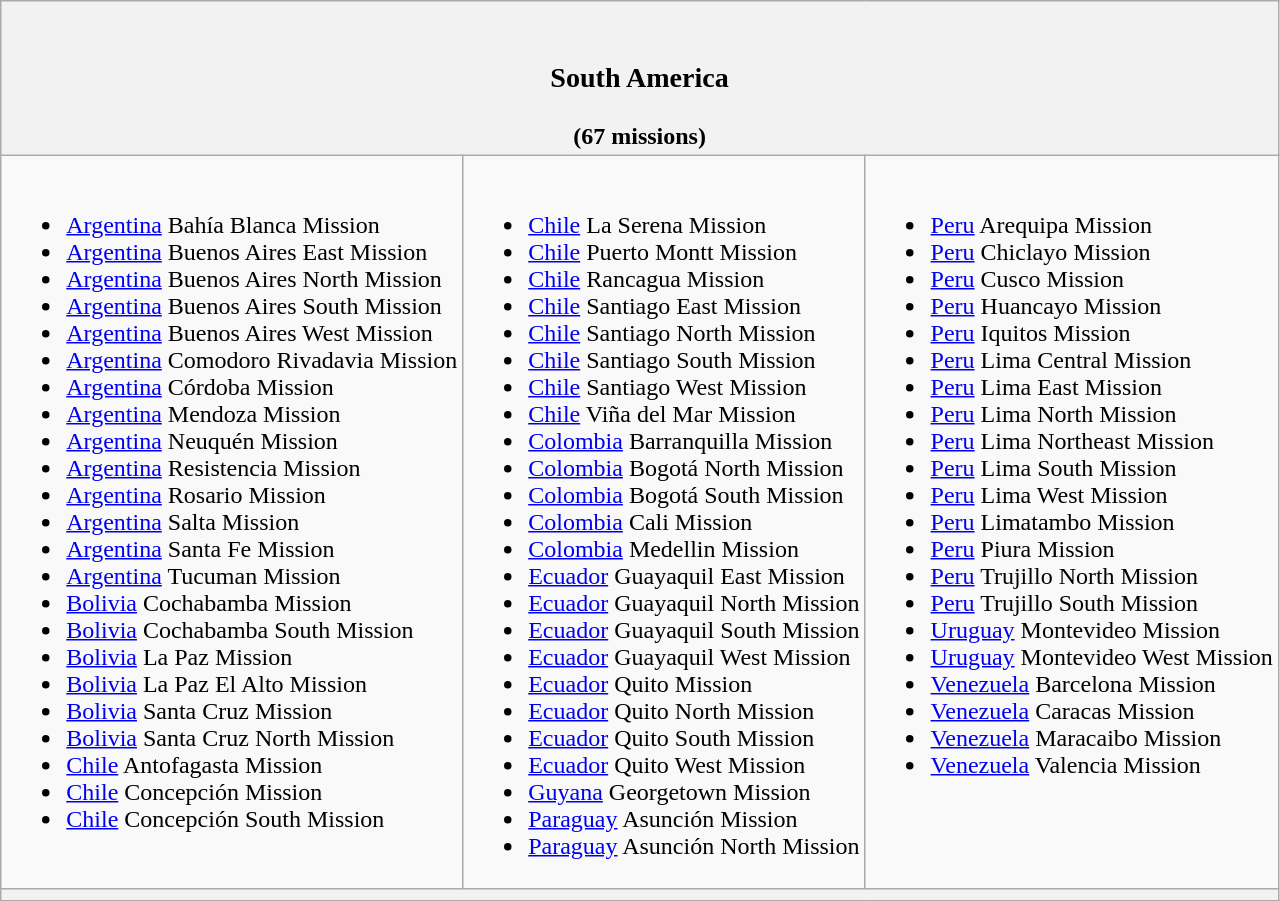<table class="wikitable mw-collapsible">
<tr>
<th colspan=3><br><h3>South America</h3>(67 missions)</th>
</tr>
<tr>
<td valign="top"><br><ul><li><a href='#'>Argentina</a> Bahía Blanca Mission</li><li><a href='#'>Argentina</a> Buenos Aires East Mission</li><li><a href='#'>Argentina</a> Buenos Aires North Mission</li><li><a href='#'>Argentina</a> Buenos Aires South Mission</li><li><a href='#'>Argentina</a> Buenos Aires West Mission</li><li><a href='#'>Argentina</a> Comodoro Rivadavia Mission</li><li><a href='#'>Argentina</a> Córdoba Mission</li><li><a href='#'>Argentina</a> Mendoza Mission</li><li><a href='#'>Argentina</a> Neuquén Mission</li><li><a href='#'>Argentina</a> Resistencia Mission</li><li><a href='#'>Argentina</a> Rosario Mission</li><li><a href='#'>Argentina</a> Salta Mission</li><li><a href='#'>Argentina</a> Santa Fe Mission</li><li><a href='#'>Argentina</a> Tucuman Mission</li><li><a href='#'>Bolivia</a> Cochabamba Mission</li><li><a href='#'>Bolivia</a> Cochabamba South Mission</li><li><a href='#'>Bolivia</a> La Paz Mission</li><li><a href='#'>Bolivia</a> La Paz El Alto Mission</li><li><a href='#'>Bolivia</a> Santa Cruz Mission</li><li><a href='#'>Bolivia</a> Santa Cruz North Mission</li><li><a href='#'>Chile</a> Antofagasta Mission</li><li><a href='#'>Chile</a> Concepción Mission</li><li><a href='#'>Chile</a> Concepción South Mission</li></ul></td>
<td valign="top"><br><ul><li><a href='#'>Chile</a> La Serena Mission</li><li><a href='#'>Chile</a> Puerto Montt Mission</li><li><a href='#'>Chile</a> Rancagua Mission</li><li><a href='#'>Chile</a> Santiago East Mission</li><li><a href='#'>Chile</a> Santiago North Mission</li><li><a href='#'>Chile</a> Santiago South Mission</li><li><a href='#'>Chile</a> Santiago West Mission</li><li><a href='#'>Chile</a> Viña del Mar Mission</li><li><a href='#'>Colombia</a> Barranquilla Mission</li><li><a href='#'>Colombia</a> Bogotá North Mission</li><li><a href='#'>Colombia</a> Bogotá South Mission</li><li><a href='#'>Colombia</a> Cali Mission</li><li><a href='#'>Colombia</a> Medellin Mission</li><li><a href='#'>Ecuador</a> Guayaquil East Mission</li><li><a href='#'>Ecuador</a> Guayaquil North Mission</li><li><a href='#'>Ecuador</a> Guayaquil South Mission</li><li><a href='#'>Ecuador</a> Guayaquil West Mission</li><li><a href='#'>Ecuador</a> Quito Mission</li><li><a href='#'>Ecuador</a> Quito North Mission</li><li><a href='#'>Ecuador</a> Quito South Mission</li><li><a href='#'>Ecuador</a> Quito West Mission</li><li><a href='#'>Guyana</a> Georgetown Mission</li><li><a href='#'>Paraguay</a> Asunción Mission</li><li><a href='#'>Paraguay</a> Asunción North Mission</li></ul></td>
<td valign="top"><br><ul><li><a href='#'>Peru</a> Arequipa Mission</li><li><a href='#'>Peru</a> Chiclayo Mission</li><li><a href='#'>Peru</a> Cusco Mission</li><li><a href='#'>Peru</a> Huancayo Mission</li><li><a href='#'>Peru</a> Iquitos Mission</li><li><a href='#'>Peru</a> Lima Central Mission</li><li><a href='#'>Peru</a> Lima East Mission</li><li><a href='#'>Peru</a> Lima North Mission</li><li><a href='#'>Peru</a> Lima Northeast Mission</li><li><a href='#'>Peru</a> Lima South Mission</li><li><a href='#'>Peru</a> Lima West Mission</li><li><a href='#'>Peru</a> Limatambo Mission</li><li><a href='#'>Peru</a> Piura Mission</li><li><a href='#'>Peru</a> Trujillo North Mission</li><li><a href='#'>Peru</a> Trujillo South Mission</li><li><a href='#'>Uruguay</a> Montevideo Mission</li><li><a href='#'>Uruguay</a> Montevideo West Mission</li><li><a href='#'>Venezuela</a> Barcelona Mission</li><li><a href='#'>Venezuela</a> Caracas Mission</li><li><a href='#'>Venezuela</a> Maracaibo Mission</li><li><a href='#'>Venezuela</a> Valencia Mission</li></ul></td>
</tr>
<tr>
<th colspan=3></th>
</tr>
</table>
